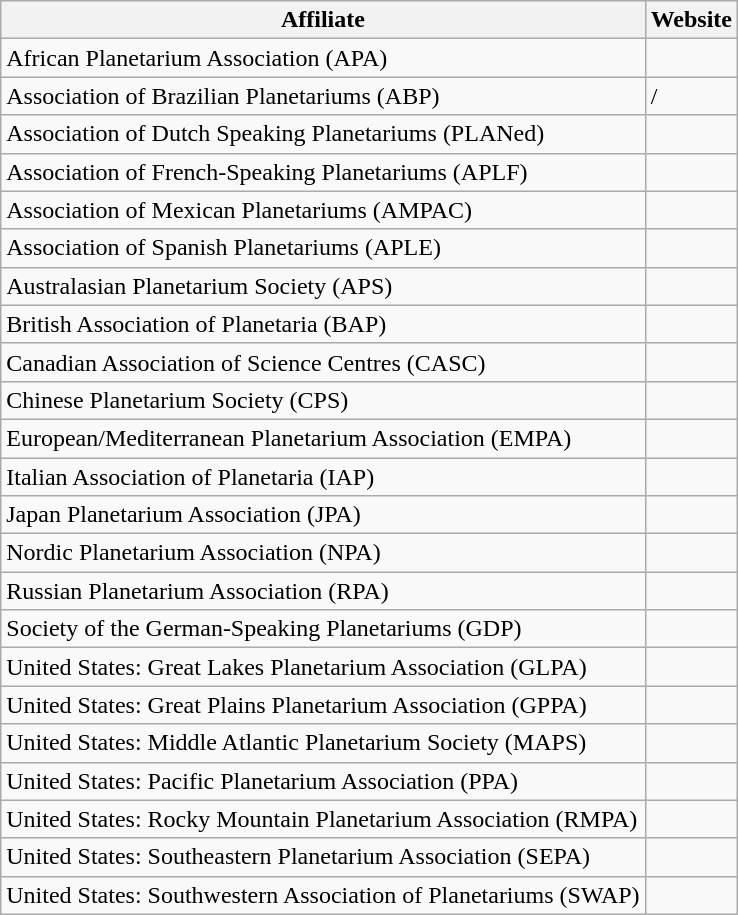<table class="wikitable">
<tr>
<th>Affiliate</th>
<th>Website</th>
</tr>
<tr>
<td>African Planetarium Association (APA)</td>
<td></td>
</tr>
<tr>
<td>Association of Brazilian Planetariums (ABP)</td>
<td>/</td>
</tr>
<tr>
<td>Association of Dutch Speaking Planetariums (PLANed)</td>
<td></td>
</tr>
<tr>
<td>Association of French-Speaking Planetariums (APLF)</td>
<td></td>
</tr>
<tr>
<td>Association of Mexican Planetariums (AMPAC)</td>
<td></td>
</tr>
<tr>
<td>Association of Spanish Planetariums (APLE)</td>
<td></td>
</tr>
<tr>
<td>Australasian Planetarium Society (APS)</td>
<td></td>
</tr>
<tr>
<td>British Association of Planetaria (BAP)</td>
<td></td>
</tr>
<tr>
<td>Canadian Association of Science Centres (CASC)</td>
<td></td>
</tr>
<tr>
<td>Chinese Planetarium Society (CPS)</td>
<td></td>
</tr>
<tr>
<td>European/Mediterranean Planetarium Association (EMPA)</td>
<td></td>
</tr>
<tr>
<td>Italian Association of Planetaria (IAP)</td>
<td></td>
</tr>
<tr>
<td>Japan Planetarium Association (JPA)</td>
<td></td>
</tr>
<tr>
<td>Nordic Planetarium Association (NPA)</td>
<td></td>
</tr>
<tr>
<td>Russian Planetarium Association (RPA)</td>
<td></td>
</tr>
<tr>
<td>Society of the German-Speaking Planetariums (GDP)</td>
<td></td>
</tr>
<tr>
<td>United States: Great Lakes Planetarium Association (GLPA)</td>
<td></td>
</tr>
<tr>
<td>United States: Great Plains Planetarium Association (GPPA)</td>
<td> </td>
</tr>
<tr>
<td>United States: Middle Atlantic Planetarium Society (MAPS)</td>
<td></td>
</tr>
<tr>
<td>United States: Pacific Planetarium Association (PPA)</td>
<td></td>
</tr>
<tr>
<td>United States: Rocky Mountain Planetarium Association (RMPA)</td>
<td></td>
</tr>
<tr>
<td>United States: Southeastern Planetarium Association (SEPA)</td>
<td></td>
</tr>
<tr>
<td>United States: Southwestern Association of Planetariums (SWAP)</td>
<td></td>
</tr>
</table>
